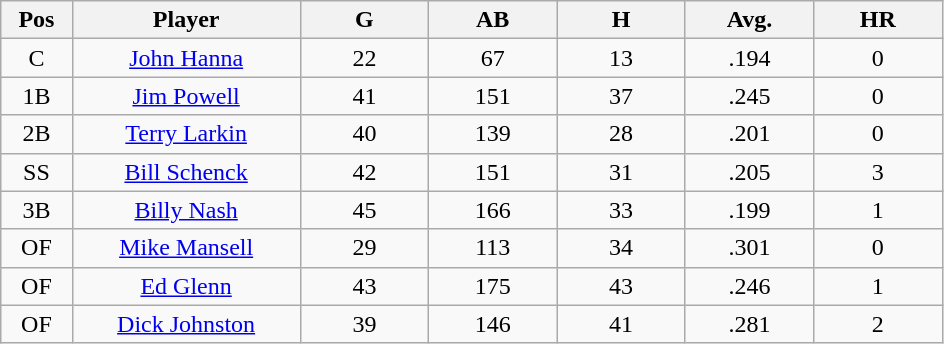<table class="wikitable sortable">
<tr>
<th bgcolor="#DDDDFF" width="5%">Pos</th>
<th bgcolor="#DDDDFF" width="16%">Player</th>
<th bgcolor="#DDDDFF" width="9%">G</th>
<th bgcolor="#DDDDFF" width="9%">AB</th>
<th bgcolor="#DDDDFF" width="9%">H</th>
<th bgcolor="#DDDDFF" width="9%">Avg.</th>
<th bgcolor="#DDDDFF" width="9%">HR</th>
</tr>
<tr align="center">
<td>C</td>
<td><a href='#'>John Hanna</a></td>
<td>22</td>
<td>67</td>
<td>13</td>
<td>.194</td>
<td>0</td>
</tr>
<tr align=center>
<td>1B</td>
<td><a href='#'>Jim Powell</a></td>
<td>41</td>
<td>151</td>
<td>37</td>
<td>.245</td>
<td>0</td>
</tr>
<tr align=center>
<td>2B</td>
<td><a href='#'>Terry Larkin</a></td>
<td>40</td>
<td>139</td>
<td>28</td>
<td>.201</td>
<td>0</td>
</tr>
<tr align=center>
<td>SS</td>
<td><a href='#'>Bill Schenck</a></td>
<td>42</td>
<td>151</td>
<td>31</td>
<td>.205</td>
<td>3</td>
</tr>
<tr align=center>
<td>3B</td>
<td><a href='#'>Billy Nash</a></td>
<td>45</td>
<td>166</td>
<td>33</td>
<td>.199</td>
<td>1</td>
</tr>
<tr align=center>
<td>OF</td>
<td><a href='#'>Mike Mansell</a></td>
<td>29</td>
<td>113</td>
<td>34</td>
<td>.301</td>
<td>0</td>
</tr>
<tr align=center>
<td>OF</td>
<td><a href='#'>Ed Glenn</a></td>
<td>43</td>
<td>175</td>
<td>43</td>
<td>.246</td>
<td>1</td>
</tr>
<tr align=center>
<td>OF</td>
<td><a href='#'>Dick Johnston</a></td>
<td>39</td>
<td>146</td>
<td>41</td>
<td>.281</td>
<td>2</td>
</tr>
</table>
